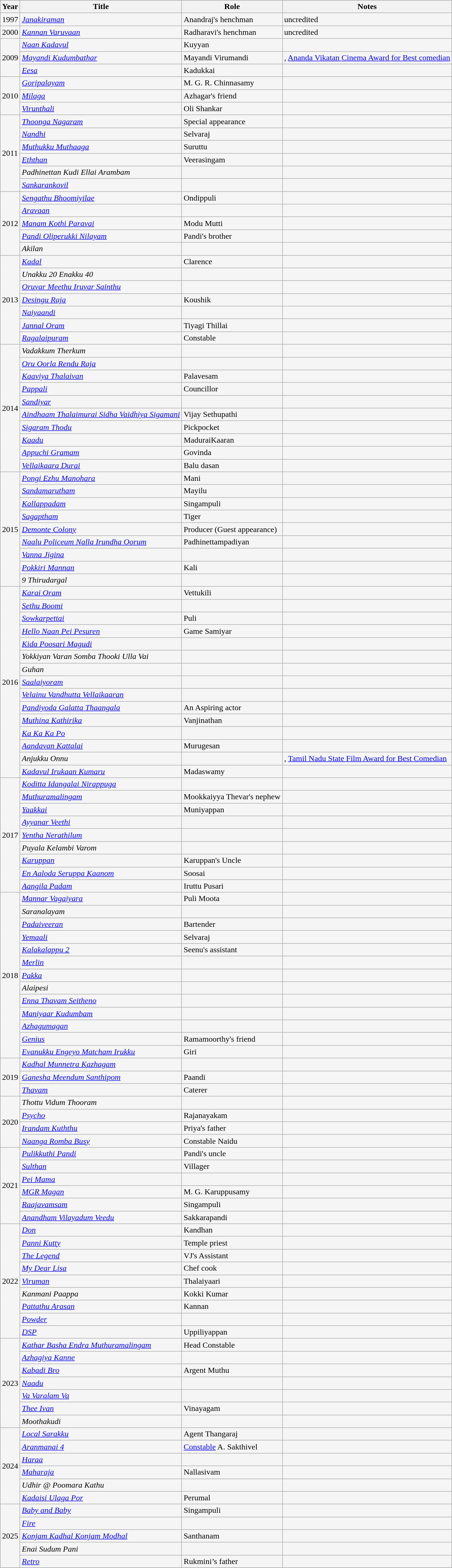<table class="wikitable sortable" style="background:#f5f5f5;">
<tr style="background:#B0C4DE;">
<th scope="col">Year</th>
<th scope="col">Title</th>
<th scope="col">Role</th>
<th scope="col" class=unsortable>Notes</th>
</tr>
<tr>
<td>1997</td>
<td><em><a href='#'>Janakiraman</a></em></td>
<td>Anandraj's henchman</td>
<td>uncredited</td>
</tr>
<tr>
<td>2000</td>
<td><em><a href='#'>Kannan Varuvaan</a></em></td>
<td>Radharavi's henchman</td>
<td>uncredited</td>
</tr>
<tr>
<td rowspan="3">2009</td>
<td><em><a href='#'>Naan Kadavul</a></em></td>
<td>Kuyyan</td>
<td></td>
</tr>
<tr>
<td><em><a href='#'>Mayandi Kudumbathar</a></em></td>
<td>Mayandi Virumandi</td>
<td>, <a href='#'>Ananda Vikatan Cinema Award for Best comedian</a></td>
</tr>
<tr>
<td><em><a href='#'>Eesa</a></em></td>
<td>Kadukkai</td>
<td></td>
</tr>
<tr>
<td rowspan="3">2010</td>
<td><em><a href='#'>Goripalayam</a></em></td>
<td>M. G. R. Chinnasamy</td>
<td></td>
</tr>
<tr>
<td><em><a href='#'>Milaga</a></em></td>
<td>Azhagar's friend</td>
<td></td>
</tr>
<tr>
<td><em><a href='#'>Virunthali</a></em></td>
<td>Oli Shankar</td>
<td></td>
</tr>
<tr>
<td rowspan="6">2011</td>
<td><em><a href='#'>Thoonga Nagaram</a></em></td>
<td>Special appearance</td>
<td></td>
</tr>
<tr>
<td><em><a href='#'>Nandhi</a></em></td>
<td>Selvaraj</td>
<td></td>
</tr>
<tr>
<td><em><a href='#'>Muthukku Muthaaga</a></em></td>
<td>Suruttu</td>
<td></td>
</tr>
<tr>
<td><em><a href='#'>Eththan</a></em></td>
<td>Veerasingam</td>
<td></td>
</tr>
<tr>
<td><em>Padhinettan Kudi Ellai Arambam</em></td>
<td></td>
<td></td>
</tr>
<tr>
<td><em><a href='#'>Sankarankovil</a></em></td>
<td></td>
<td></td>
</tr>
<tr>
<td rowspan="5">2012</td>
<td><em><a href='#'>Sengathu Bhoomiyilae</a></em></td>
<td>Ondippuli</td>
<td></td>
</tr>
<tr>
<td><em><a href='#'>Aravaan</a></em></td>
<td></td>
<td></td>
</tr>
<tr>
<td><em><a href='#'>Manam Kothi Paravai</a></em></td>
<td>Modu Mutti</td>
<td></td>
</tr>
<tr>
<td><em><a href='#'>Pandi Oliperukki Nilayam</a></em></td>
<td>Pandi's brother</td>
<td></td>
</tr>
<tr>
<td><em>Akilan</em></td>
<td></td>
<td></td>
</tr>
<tr>
<td rowspan="7">2013</td>
<td><em><a href='#'>Kadal</a></em></td>
<td>Clarence</td>
<td></td>
</tr>
<tr>
<td><em>Unakku 20 Enakku 40</em></td>
<td></td>
<td></td>
</tr>
<tr>
<td><em><a href='#'>Oruvar Meethu Iruvar Sainthu</a></em></td>
<td></td>
<td></td>
</tr>
<tr>
<td><em><a href='#'>Desingu Raja</a></em></td>
<td>Koushik</td>
<td></td>
</tr>
<tr>
<td><em><a href='#'>Naiyaandi</a></em></td>
<td></td>
<td></td>
</tr>
<tr>
<td><em><a href='#'>Jannal Oram</a></em></td>
<td>Tiyagi Thillai</td>
<td></td>
</tr>
<tr>
<td><em><a href='#'>Ragalaipuram</a></em></td>
<td>Constable</td>
<td></td>
</tr>
<tr>
<td rowspan="10">2014</td>
<td><em>Vadakkum Therkum</em></td>
<td></td>
<td></td>
</tr>
<tr>
<td><em><a href='#'>Oru Oorla Rendu Raja</a></em></td>
<td></td>
<td></td>
</tr>
<tr>
<td><em><a href='#'>Kaaviya Thalaivan</a></em></td>
<td>Palavesam</td>
<td></td>
</tr>
<tr>
<td><em><a href='#'>Pappali</a></em></td>
<td>Councillor</td>
<td></td>
</tr>
<tr>
<td><em><a href='#'>Sandiyar</a></em></td>
<td></td>
<td></td>
</tr>
<tr>
<td><em><a href='#'>Aindhaam Thalaimurai Sidha Vaidhiya Sigamani</a></em></td>
<td>Vijay Sethupathi</td>
<td></td>
</tr>
<tr>
<td><em><a href='#'>Sigaram Thodu</a></em></td>
<td>Pickpocket</td>
<td></td>
</tr>
<tr>
<td><em><a href='#'>Kaadu</a></em></td>
<td>MaduraiKaaran</td>
<td></td>
</tr>
<tr>
<td><em><a href='#'>Appuchi Gramam</a></em></td>
<td>Govinda</td>
<td></td>
</tr>
<tr>
<td><em><a href='#'>Vellaikaara Durai</a></em></td>
<td>Balu dasan</td>
<td></td>
</tr>
<tr>
<td rowspan="9">2015</td>
<td><em><a href='#'>Pongi Ezhu Manohara</a></em></td>
<td>Mani</td>
<td></td>
</tr>
<tr>
<td><em><a href='#'>Sandamarutham</a></em></td>
<td>Mayilu</td>
<td></td>
</tr>
<tr>
<td><em><a href='#'>Kallappadam</a></em></td>
<td>Singampuli</td>
<td></td>
</tr>
<tr>
<td><em><a href='#'>Sagaptham</a></em></td>
<td>Tiger</td>
<td></td>
</tr>
<tr>
<td><em><a href='#'>Demonte Colony</a></em></td>
<td>Producer (Guest appearance)</td>
<td></td>
</tr>
<tr>
<td><em><a href='#'>Naalu Policeum Nalla Irundha Oorum</a></em></td>
<td>Padhinettampadiyan</td>
<td></td>
</tr>
<tr>
<td><em><a href='#'>Vanna Jigina</a></em></td>
<td></td>
<td></td>
</tr>
<tr>
<td><em><a href='#'>Pokkiri Mannan</a></em></td>
<td>Kali</td>
<td></td>
</tr>
<tr>
<td><em>9 Thirudargal</em></td>
<td></td>
<td></td>
</tr>
<tr>
<td rowspan="15">2016</td>
<td><em> <a href='#'>Karai Oram</a></em></td>
<td>Vettukili</td>
<td></td>
</tr>
<tr>
<td><em><a href='#'>Sethu Boomi</a></em></td>
<td></td>
<td></td>
</tr>
<tr>
<td><em><a href='#'>Sowkarpettai</a></em></td>
<td>Puli</td>
<td></td>
</tr>
<tr>
<td><em><a href='#'>Hello Naan Pei Pesuren</a></em></td>
<td>Game Samiyar</td>
<td></td>
</tr>
<tr>
<td><em><a href='#'>Kida Poosari Magudi</a></em></td>
<td></td>
<td></td>
</tr>
<tr>
<td><em>Yokkiyan Varan Somba Thooki Ulla Vai</em></td>
<td></td>
<td></td>
</tr>
<tr>
<td><em>Guhan</em></td>
<td></td>
<td></td>
</tr>
<tr>
<td><em><a href='#'>Saalaiyoram</a></em></td>
<td></td>
<td></td>
</tr>
<tr>
<td><em><a href='#'>Velainu Vandhutta Vellaikaaran</a></em></td>
<td></td>
<td></td>
</tr>
<tr>
<td><em><a href='#'>Pandiyoda Galatta Thaangala</a></em></td>
<td>An Aspiring actor</td>
<td></td>
</tr>
<tr>
<td><em><a href='#'>Muthina Kathirika</a></em></td>
<td>Vanjinathan</td>
<td></td>
</tr>
<tr>
<td><em><a href='#'>Ka Ka Ka Po</a></em></td>
<td></td>
<td></td>
</tr>
<tr>
<td><em><a href='#'>Aandavan Kattalai</a></em></td>
<td>Murugesan</td>
<td></td>
</tr>
<tr>
<td><em>Anjukku Onnu</em></td>
<td></td>
<td>, <a href='#'>Tamil Nadu State Film Award for Best Comedian</a></td>
</tr>
<tr>
<td><em><a href='#'>Kadavul Irukaan Kumaru</a></em></td>
<td>Madaswamy</td>
<td></td>
</tr>
<tr>
<td rowspan="9">2017</td>
<td><em> <a href='#'>Koditta Idangalai Nirappuga</a></em></td>
<td></td>
<td></td>
</tr>
<tr>
<td><em><a href='#'>Muthuramalingam</a></em></td>
<td>Mookkaiyya Thevar's nephew</td>
<td></td>
</tr>
<tr>
<td><em><a href='#'>Yaakkai</a></em></td>
<td>Muniyappan</td>
<td></td>
</tr>
<tr>
<td><em><a href='#'>Ayyanar Veethi</a></em></td>
<td></td>
<td></td>
</tr>
<tr>
<td><em><a href='#'>Yentha Nerathilum</a></em></td>
<td></td>
<td></td>
</tr>
<tr>
<td><em>Puyala Kelambi Varom</em></td>
<td></td>
<td></td>
</tr>
<tr>
<td><em><a href='#'>Karuppan</a></em></td>
<td>Karuppan's Uncle</td>
<td></td>
</tr>
<tr>
<td><em><a href='#'>En Aaloda Seruppa Kaanom</a></em></td>
<td>Soosai</td>
<td></td>
</tr>
<tr>
<td><em><a href='#'>Aangila Padam</a></em></td>
<td>Iruttu Pusari</td>
<td></td>
</tr>
<tr>
<td rowspan="13">2018</td>
<td><em><a href='#'>Mannar Vagaiyara</a></em></td>
<td>Puli Moota</td>
<td></td>
</tr>
<tr>
<td><em>Saranalayam</em></td>
<td></td>
<td></td>
</tr>
<tr>
<td><em><a href='#'>Padaiveeran</a></em></td>
<td>Bartender</td>
<td></td>
</tr>
<tr>
<td><em><a href='#'>Yemaali</a></em></td>
<td>Selvaraj</td>
<td></td>
</tr>
<tr>
<td><em><a href='#'>Kalakalappu 2</a></em></td>
<td>Seenu's assistant</td>
<td></td>
</tr>
<tr>
<td><em><a href='#'>Merlin</a></em></td>
<td></td>
<td></td>
</tr>
<tr>
<td><em><a href='#'>Pakka</a></em></td>
<td></td>
<td></td>
</tr>
<tr>
<td><em>Alaipesi </em></td>
<td></td>
<td></td>
</tr>
<tr>
<td><em><a href='#'>Enna Thavam Seitheno</a></em></td>
<td></td>
<td></td>
</tr>
<tr>
<td><em><a href='#'>Maniyaar Kudumbam</a></em></td>
<td></td>
<td></td>
</tr>
<tr>
<td><em><a href='#'>Azhagumagan</a></em></td>
<td></td>
<td></td>
</tr>
<tr>
<td><em><a href='#'>Genius</a></em></td>
<td>Ramamoorthy's friend</td>
<td></td>
</tr>
<tr>
<td><em><a href='#'>Evanukku Engeyo Matcham Irukku</a></em></td>
<td>Giri</td>
<td></td>
</tr>
<tr>
<td rowspan="3">2019</td>
<td><em><a href='#'>Kadhal Munnetra Kazhagam</a></em></td>
<td></td>
<td></td>
</tr>
<tr>
<td><em><a href='#'>Ganesha Meendum Santhipom</a></em></td>
<td>Paandi</td>
<td></td>
</tr>
<tr>
<td><em><a href='#'>Thavam</a></em></td>
<td>Caterer</td>
<td></td>
</tr>
<tr>
<td rowspan="4">2020</td>
<td><em>Thottu Vidum Thooram</em></td>
<td></td>
<td></td>
</tr>
<tr>
<td><em><a href='#'>Psycho</a></em></td>
<td>Rajanayakam</td>
<td></td>
</tr>
<tr>
<td><em><a href='#'>Irandam Kuththu</a></em></td>
<td>Priya's father</td>
<td></td>
</tr>
<tr>
<td><em><a href='#'>Naanga Romba Busy</a></em></td>
<td>Constable Naidu</td>
<td></td>
</tr>
<tr>
<td rowspan="6">2021</td>
<td><em><a href='#'>Pulikkuthi Pandi</a></em></td>
<td>Pandi's uncle</td>
<td></td>
</tr>
<tr>
<td><em><a href='#'>Sulthan</a></em></td>
<td>Villager</td>
<td></td>
</tr>
<tr>
<td><em><a href='#'>Pei Mama</a></em></td>
<td></td>
<td></td>
</tr>
<tr>
<td><em><a href='#'>MGR Magan</a></em></td>
<td>M. G. Karuppusamy</td>
<td></td>
</tr>
<tr>
<td><em><a href='#'>Raajavamsam</a></em></td>
<td>Singampuli</td>
<td></td>
</tr>
<tr>
<td><em><a href='#'>Anandham Vilayadum Veedu</a></em></td>
<td>Sakkarapandi</td>
<td></td>
</tr>
<tr>
<td rowspan="9">2022</td>
<td><em><a href='#'>Don</a></em></td>
<td>Kandhan</td>
<td></td>
</tr>
<tr>
<td><em><a href='#'>Panni Kutty</a></em></td>
<td>Temple priest</td>
<td></td>
</tr>
<tr>
<td><em><a href='#'>The Legend</a></em></td>
<td>VJ's Assistant</td>
<td></td>
</tr>
<tr>
<td><em><a href='#'>My Dear Lisa</a></em></td>
<td>Chef cook</td>
<td></td>
</tr>
<tr>
<td><em><a href='#'>Viruman</a></em></td>
<td>Thalaiyaari</td>
<td></td>
</tr>
<tr>
<td><em>Kanmani Paappa</em></td>
<td>Kokki Kumar</td>
<td></td>
</tr>
<tr>
<td><em><a href='#'>Pattathu Arasan</a></em></td>
<td>Kannan</td>
<td></td>
</tr>
<tr>
<td><em><a href='#'>Powder</a></em></td>
<td></td>
<td></td>
</tr>
<tr>
<td><em><a href='#'>DSP</a></em></td>
<td>Uppiliyappan</td>
<td></td>
</tr>
<tr>
<td rowspan="7">2023</td>
<td><em><a href='#'>Kathar Basha Endra Muthuramalingam</a></em></td>
<td>Head Constable</td>
<td></td>
</tr>
<tr>
<td><em><a href='#'>Azhagiya Kanne</a></em></td>
<td></td>
<td></td>
</tr>
<tr>
<td><em><a href='#'>Kabadi Bro</a></em></td>
<td>Argent Muthu</td>
<td></td>
</tr>
<tr>
<td><em><a href='#'>Naadu</a></em></td>
<td></td>
<td></td>
</tr>
<tr>
<td><em><a href='#'>Va Varalam Va</a></em></td>
<td></td>
<td></td>
</tr>
<tr>
<td><em><a href='#'>Thee Ivan</a></em></td>
<td>Vinayagam</td>
<td></td>
</tr>
<tr>
<td><em>Moothakudi</em></td>
<td></td>
<td></td>
</tr>
<tr>
<td rowspan="6">2024</td>
<td><em><a href='#'>Local Sarakku</a></em></td>
<td>Agent Thangaraj</td>
<td></td>
</tr>
<tr>
<td><em><a href='#'>Aranmanai 4</a></em></td>
<td><a href='#'>Constable</a> A. Sakthivel</td>
<td></td>
</tr>
<tr>
<td><em><a href='#'>Haraa</a></em></td>
<td></td>
<td></td>
</tr>
<tr>
<td><em><a href='#'>Maharaja</a></em></td>
<td>Nallasivam</td>
<td></td>
</tr>
<tr>
<td><em>Udhir @ Poomara Kathu</em></td>
<td></td>
<td></td>
</tr>
<tr>
<td><em><a href='#'>Kadaisi Ulaga Por</a></em></td>
<td>Perumal</td>
<td></td>
</tr>
<tr>
<td rowspan="5">2025</td>
<td><em><a href='#'>Baby and Baby</a></em></td>
<td>Singampuli</td>
<td></td>
</tr>
<tr>
<td><em><a href='#'>Fire</a></em></td>
<td></td>
<td></td>
</tr>
<tr>
<td><em><a href='#'>Konjam Kadhal Konjam Modhal</a></em></td>
<td>Santhanam</td>
<td></td>
</tr>
<tr>
<td><em>Enai Sudum Pani</em></td>
<td></td>
<td></td>
</tr>
<tr>
<td><em><a href='#'>Retro</a></em></td>
<td>Rukmini’s father</td>
<td></td>
</tr>
<tr>
</tr>
</table>
